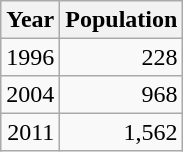<table class="wikitable" style="line-height:1.1em;">
<tr>
<th>Year</th>
<th>Population</th>
</tr>
<tr align="right">
<td>1996</td>
<td>228</td>
</tr>
<tr align="right">
<td>2004</td>
<td>968</td>
</tr>
<tr align="right">
<td>2011</td>
<td>1,562</td>
</tr>
</table>
